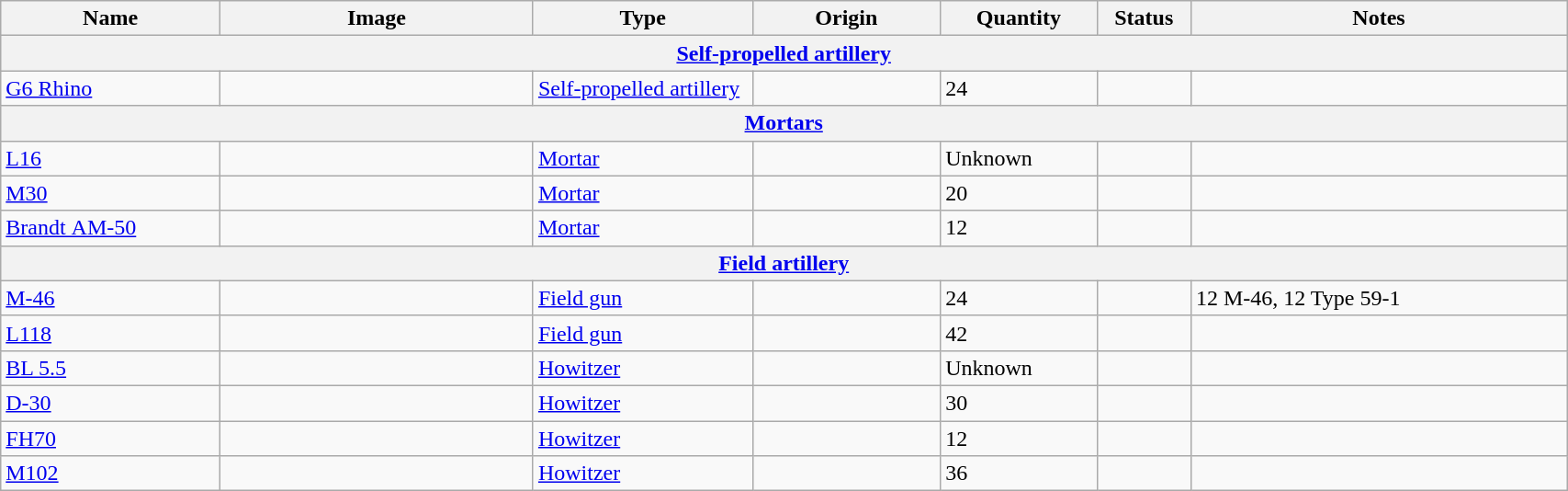<table class="wikitable" style="width:90%;">
<tr>
<th width=14%>Name</th>
<th width=20%>Image</th>
<th width=14%>Type</th>
<th width=12%>Origin</th>
<th width=10%>Quantity</th>
<th width=06%>Status</th>
<th width=24%>Notes</th>
</tr>
<tr>
<th colspan="7"><a href='#'>Self-propelled artillery</a></th>
</tr>
<tr>
<td><a href='#'>G6 Rhino</a></td>
<td></td>
<td><a href='#'>Self-propelled artillery</a></td>
<td></td>
<td>24</td>
<td></td>
<td></td>
</tr>
<tr>
<th colspan="7"><a href='#'>Mortars</a></th>
</tr>
<tr>
<td><a href='#'>L16</a></td>
<td></td>
<td><a href='#'>Mortar</a></td>
<td></td>
<td>Unknown</td>
<td></td>
<td></td>
</tr>
<tr>
<td><a href='#'>M30</a></td>
<td></td>
<td><a href='#'>Mortar</a></td>
<td></td>
<td>20</td>
<td></td>
<td></td>
</tr>
<tr>
<td><a href='#'>Brandt АМ-50</a></td>
<td></td>
<td><a href='#'>Mortar</a></td>
<td></td>
<td>12 </td>
<td></td>
<td></td>
</tr>
<tr>
<th colspan="7"><a href='#'>Field artillery</a></th>
</tr>
<tr>
<td><a href='#'>M-46</a></td>
<td></td>
<td><a href='#'>Field gun</a></td>
<td><br></td>
<td>24</td>
<td></td>
<td>12 M-46, 12 Type 59-1</td>
</tr>
<tr>
<td><a href='#'>L118</a></td>
<td></td>
<td><a href='#'>Field gun</a></td>
<td></td>
<td>42</td>
<td></td>
<td></td>
</tr>
<tr>
<td><a href='#'>BL 5.5</a></td>
<td></td>
<td><a href='#'>Howitzer</a></td>
<td></td>
<td>Unknown</td>
<td></td>
<td></td>
</tr>
<tr>
<td><a href='#'>D-30</a></td>
<td></td>
<td><a href='#'>Howitzer</a></td>
<td></td>
<td>30</td>
<td></td>
<td></td>
</tr>
<tr>
<td><a href='#'>FH70</a></td>
<td></td>
<td><a href='#'>Howitzer</a></td>
<td><br></td>
<td>12</td>
<td></td>
<td></td>
</tr>
<tr>
<td><a href='#'>M102</a></td>
<td></td>
<td><a href='#'>Howitzer</a></td>
<td></td>
<td>36</td>
<td></td>
<td></td>
</tr>
</table>
